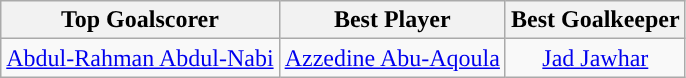<table class="wikitable" style="text-align: center;">
<tr>
<th>Top Goalscorer</th>
<th>Best Player</th>
<th>Best Goalkeeper</th>
</tr>
<tr>
<td> <a href='#'>Abdul-Rahman Abdul-Nabi</a></td>
<td> <a href='#'>Azzedine Abu-Aqoula</a></td>
<td> <a href='#'>Jad Jawhar</a></td>
</tr>
</table>
